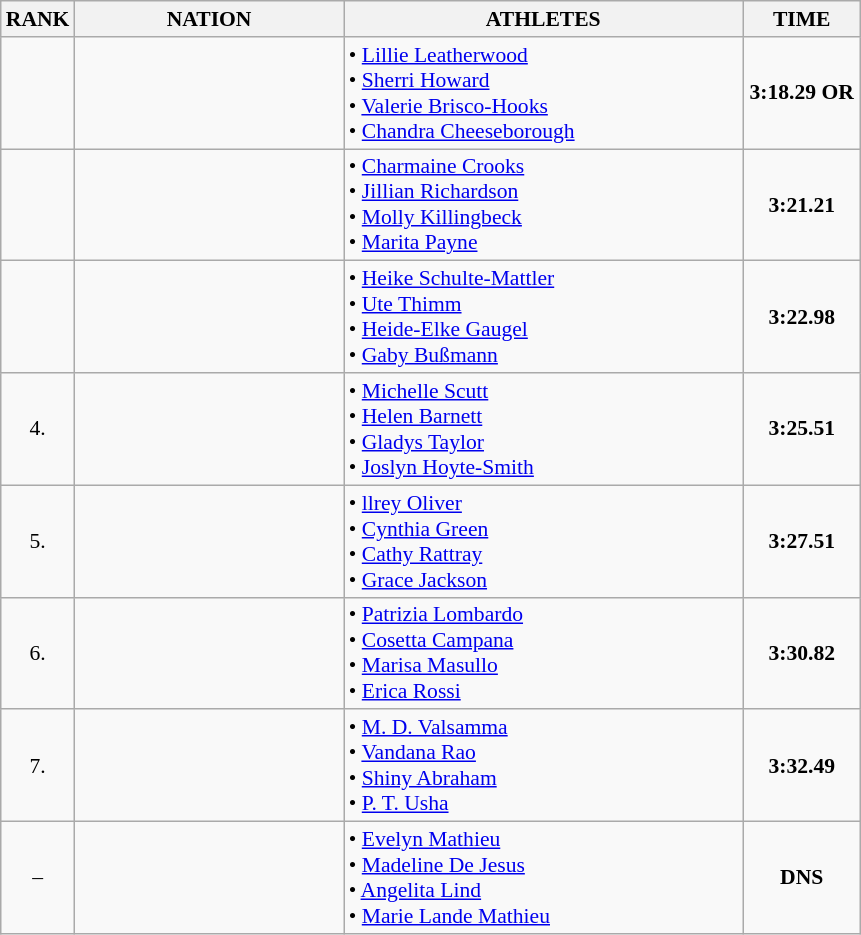<table class="wikitable" style="border-collapse: collapse; font-size: 90%;">
<tr>
<th>RANK</th>
<th style="width: 12em">NATION</th>
<th style="width: 18em">ATHLETES</th>
<th style="width: 5em">TIME</th>
</tr>
<tr>
<td align="center"></td>
<td align="center"></td>
<td>• <a href='#'>Lillie Leatherwood</a><br>• <a href='#'>Sherri Howard</a><br>• <a href='#'>Valerie Brisco-Hooks</a><br>• <a href='#'>Chandra Cheeseborough</a></td>
<td align="center"><strong>3:18.29 OR</strong></td>
</tr>
<tr>
<td align="center"></td>
<td align="center"></td>
<td>• <a href='#'>Charmaine Crooks</a><br>• <a href='#'>Jillian Richardson</a><br>• <a href='#'>Molly Killingbeck</a><br>• <a href='#'>Marita Payne</a></td>
<td align="center"><strong>3:21.21</strong></td>
</tr>
<tr>
<td align="center"></td>
<td align="center"></td>
<td>• <a href='#'>Heike Schulte-Mattler</a><br>• <a href='#'>Ute Thimm</a><br>• <a href='#'>Heide-Elke Gaugel</a><br>• <a href='#'>Gaby Bußmann</a></td>
<td align="center"><strong>3:22.98</strong></td>
</tr>
<tr>
<td align="center">4.</td>
<td align="center"></td>
<td>• <a href='#'>Michelle Scutt</a><br>• <a href='#'>Helen Barnett</a><br>• <a href='#'>Gladys Taylor</a><br>• <a href='#'>Joslyn Hoyte-Smith</a></td>
<td align="center"><strong>3:25.51</strong></td>
</tr>
<tr>
<td align="center">5.</td>
<td align="center"></td>
<td>• <a href='#'>llrey Oliver</a><br>• <a href='#'>Cynthia Green</a><br>• <a href='#'>Cathy Rattray</a><br>• <a href='#'>Grace Jackson</a></td>
<td align="center"><strong>3:27.51</strong></td>
</tr>
<tr>
<td align="center">6.</td>
<td align="center"></td>
<td>• <a href='#'>Patrizia Lombardo</a><br>• <a href='#'>Cosetta Campana</a><br>• <a href='#'>Marisa Masullo</a><br>• <a href='#'>Erica Rossi</a></td>
<td align="center"><strong>3:30.82</strong></td>
</tr>
<tr>
<td align="center">7.</td>
<td align="center"></td>
<td>• <a href='#'>M. D. Valsamma</a><br>• <a href='#'>Vandana Rao</a><br>• <a href='#'>Shiny Abraham</a><br>• <a href='#'>P. T. Usha</a></td>
<td align="center"><strong>3:32.49</strong></td>
</tr>
<tr>
<td align="center">–</td>
<td align="center"></td>
<td>• <a href='#'>Evelyn Mathieu</a><br>• <a href='#'>Madeline De Jesus</a><br>• <a href='#'>Angelita Lind</a><br>• <a href='#'>Marie Lande Mathieu</a></td>
<td align="center"><strong>DNS</strong></td>
</tr>
</table>
